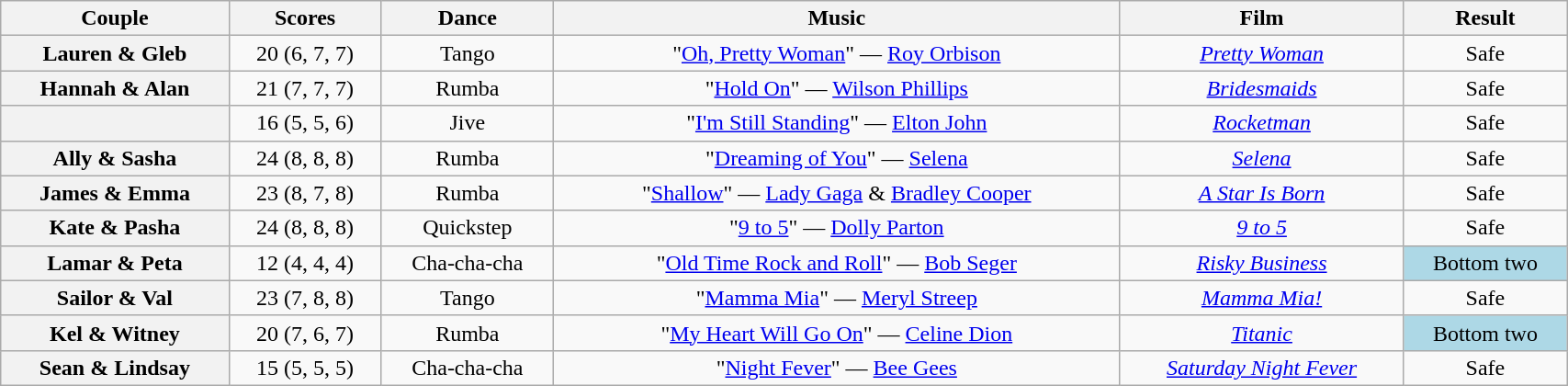<table class="wikitable sortable" style="text-align:center; width: 90%">
<tr>
<th scope="col">Couple</th>
<th scope="col">Scores</th>
<th scope="col" class="unsortable">Dance</th>
<th scope="col" class="unsortable">Music</th>
<th scope="col" class="unsortable">Film</th>
<th scope="col" class="unsortable">Result</th>
</tr>
<tr>
<th scope="row">Lauren & Gleb</th>
<td>20 (6, 7, 7)</td>
<td>Tango</td>
<td>"<a href='#'>Oh, Pretty Woman</a>" — <a href='#'>Roy Orbison</a></td>
<td><em><a href='#'>Pretty Woman</a></em></td>
<td>Safe</td>
</tr>
<tr>
<th scope="row">Hannah & Alan</th>
<td>21 (7, 7, 7)</td>
<td>Rumba</td>
<td>"<a href='#'>Hold On</a>" — <a href='#'>Wilson Phillips</a></td>
<td><em><a href='#'>Bridesmaids</a></em></td>
<td>Safe</td>
</tr>
<tr>
<th scope="row"></th>
<td>16 (5, 5, 6)</td>
<td>Jive</td>
<td>"<a href='#'>I'm Still Standing</a>" — <a href='#'>Elton John</a></td>
<td><em><a href='#'>Rocketman</a></em></td>
<td>Safe</td>
</tr>
<tr>
<th scope="row">Ally & Sasha</th>
<td>24 (8, 8, 8)</td>
<td>Rumba</td>
<td>"<a href='#'>Dreaming of You</a>" — <a href='#'>Selena</a></td>
<td><em><a href='#'>Selena</a></em></td>
<td>Safe</td>
</tr>
<tr>
<th scope="row">James & Emma</th>
<td>23 (8, 7, 8)</td>
<td>Rumba</td>
<td>"<a href='#'>Shallow</a>" — <a href='#'>Lady Gaga</a> & <a href='#'>Bradley Cooper</a></td>
<td><em><a href='#'>A Star Is Born</a></em></td>
<td>Safe</td>
</tr>
<tr>
<th scope="row">Kate & Pasha</th>
<td>24 (8, 8, 8)</td>
<td>Quickstep</td>
<td>"<a href='#'>9 to 5</a>" — <a href='#'>Dolly Parton</a></td>
<td><em><a href='#'>9 to 5</a></em></td>
<td>Safe</td>
</tr>
<tr>
<th scope="row">Lamar & Peta</th>
<td>12 (4, 4, 4)</td>
<td>Cha-cha-cha</td>
<td>"<a href='#'>Old Time Rock and Roll</a>" — <a href='#'>Bob Seger</a></td>
<td><em><a href='#'>Risky Business</a></em></td>
<td bgcolor=lightblue>Bottom two</td>
</tr>
<tr>
<th scope="row">Sailor & Val</th>
<td>23 (7, 8, 8)</td>
<td>Tango</td>
<td>"<a href='#'>Mamma Mia</a>" — <a href='#'>Meryl Streep</a></td>
<td><em><a href='#'>Mamma Mia!</a></em></td>
<td>Safe</td>
</tr>
<tr>
<th scope="row">Kel & Witney</th>
<td>20 (7, 6, 7)</td>
<td>Rumba</td>
<td>"<a href='#'>My Heart Will Go On</a>" — <a href='#'>Celine Dion</a></td>
<td><em><a href='#'>Titanic</a></em></td>
<td bgcolor=lightblue>Bottom two</td>
</tr>
<tr>
<th scope="row">Sean & Lindsay</th>
<td>15 (5, 5, 5)</td>
<td>Cha-cha-cha</td>
<td>"<a href='#'>Night Fever</a>" — <a href='#'>Bee Gees</a></td>
<td><em><a href='#'>Saturday Night Fever</a></em></td>
<td>Safe</td>
</tr>
</table>
